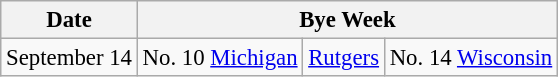<table class="wikitable" style="font-size:95%;">
<tr>
<th>Date</th>
<th colspan="3">Bye Week</th>
</tr>
<tr>
<td>September 14</td>
<td>No. 10 <a href='#'>Michigan</a></td>
<td><a href='#'>Rutgers</a></td>
<td>No. 14 <a href='#'>Wisconsin</a></td>
</tr>
</table>
